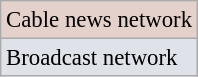<table class="wikitable" style="font-size:95%;">
<tr style="background:#e5d1cb;">
<td>Cable news network</td>
</tr>
<tr style="background:#dfe2e9;">
<td>Broadcast network</td>
</tr>
</table>
